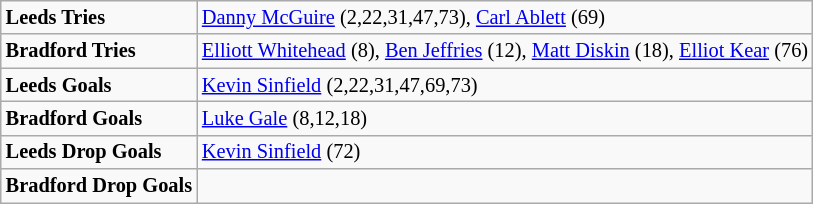<table class="wikitable" style="font-size:85%;">
<tr>
<td><strong>Leeds Tries</strong></td>
<td><a href='#'>Danny McGuire</a> (2,22,31,47,73), <a href='#'>Carl Ablett</a> (69)</td>
</tr>
<tr>
<td><strong>Bradford Tries</strong></td>
<td><a href='#'>Elliott Whitehead</a> (8), <a href='#'>Ben Jeffries</a> (12), <a href='#'>Matt Diskin</a> (18), <a href='#'>Elliot Kear</a> (76)</td>
</tr>
<tr>
<td><strong>Leeds Goals</strong></td>
<td><a href='#'>Kevin Sinfield</a> (2,22,31,47,69,73)</td>
</tr>
<tr>
<td><strong>Bradford Goals</strong></td>
<td><a href='#'>Luke Gale</a> (8,12,18)</td>
</tr>
<tr>
<td><strong>Leeds Drop Goals</strong></td>
<td><a href='#'>Kevin Sinfield</a> (72)</td>
</tr>
<tr>
<td><strong>Bradford Drop Goals</strong></td>
<td></td>
</tr>
</table>
